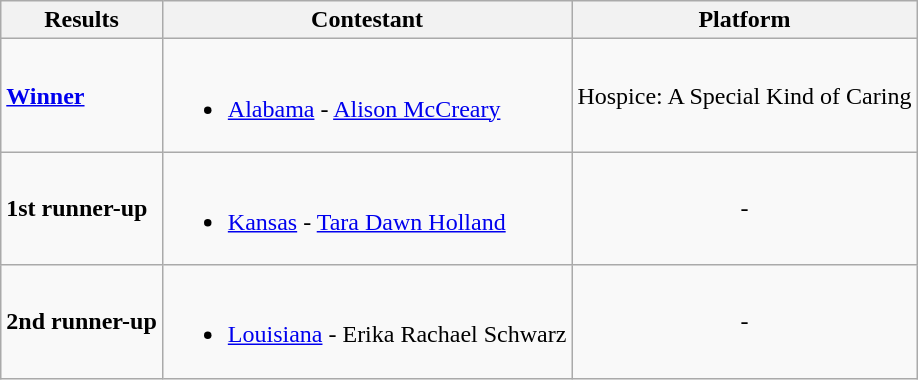<table class="wikitable">
<tr>
<th>Results</th>
<th>Contestant</th>
<th>Platform</th>
</tr>
<tr>
<td><strong><a href='#'>Winner</a></strong></td>
<td><br><ul><li> <a href='#'>Alabama</a> - <a href='#'>Alison McCreary</a></li></ul></td>
<td>Hospice: A Special Kind of Caring</td>
</tr>
<tr>
<td><strong>1st runner-up</strong></td>
<td><br><ul><li> <a href='#'>Kansas</a> - <a href='#'>Tara Dawn Holland</a></li></ul></td>
<td style="text-align:center;">-</td>
</tr>
<tr>
<td><strong>2nd runner-up</strong></td>
<td><br><ul><li> <a href='#'>Louisiana</a> - Erika Rachael Schwarz</li></ul></td>
<td style="text-align:center;">-</td>
</tr>
</table>
